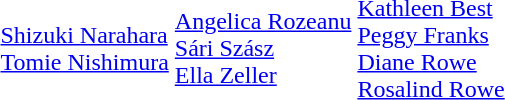<table>
<tr>
<td></td>
<td><br><a href='#'>Shizuki Narahara</a><br><a href='#'>Tomie Nishimura</a></td>
<td><br><a href='#'>Angelica Rozeanu</a><br><a href='#'>Sári Szász</a> <br><a href='#'>Ella Zeller</a></td>
<td><br><a href='#'>Kathleen Best</a><br><a href='#'>Peggy Franks</a><br><a href='#'>Diane Rowe</a><br><a href='#'>Rosalind Rowe</a></td>
</tr>
</table>
